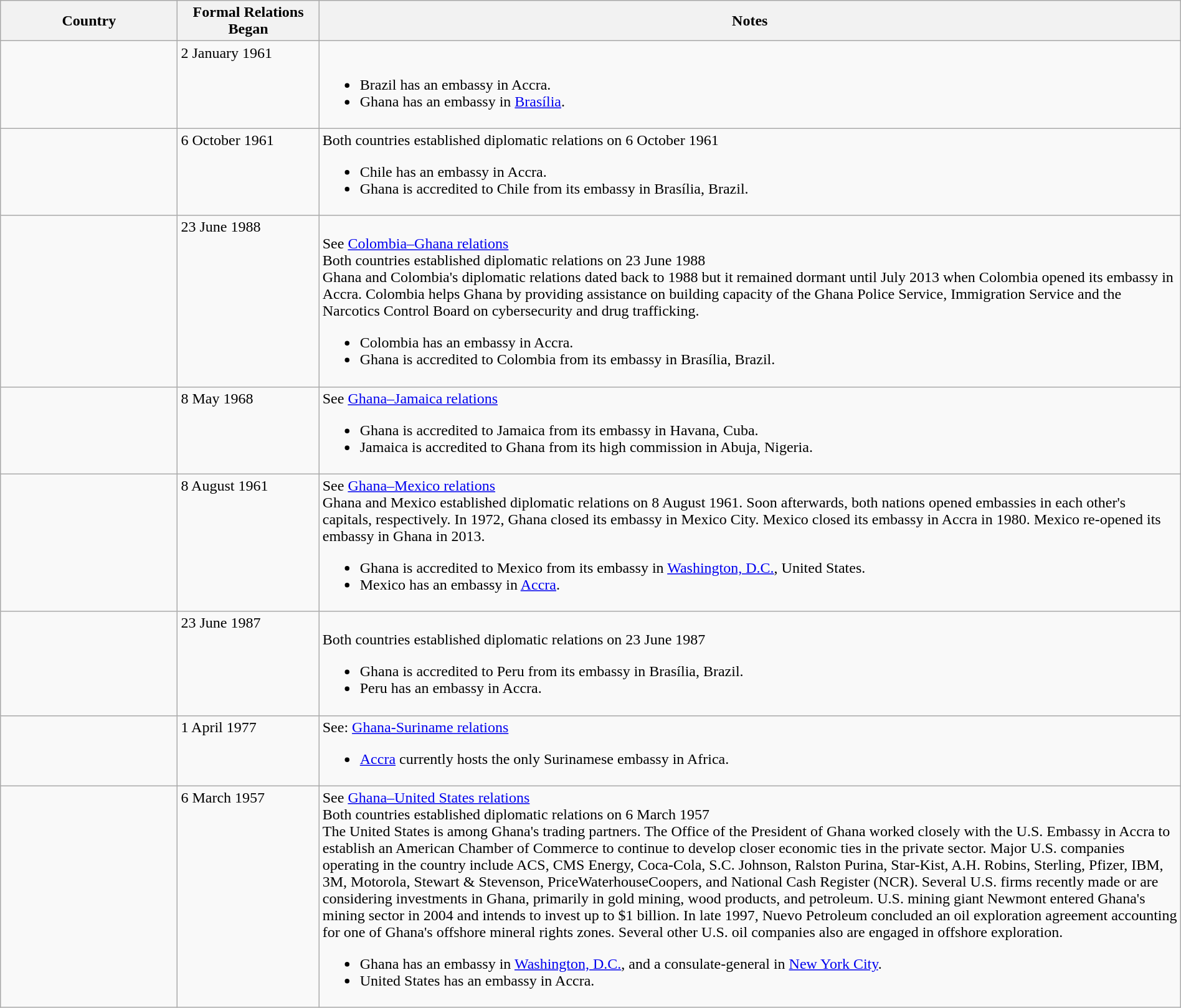<table class="wikitable sortable" style="width:100%; margin:auto;">
<tr>
<th style="width:15%;">Country</th>
<th style="width:12%;">Formal Relations Began</th>
<th>Notes</th>
</tr>
<tr valign="top">
<td></td>
<td>2 January 1961</td>
<td><br><ul><li>Brazil has an embassy in Accra.</li><li>Ghana has an embassy in <a href='#'>Brasília</a>.</li></ul></td>
</tr>
<tr valign="top">
<td></td>
<td>6 October 1961</td>
<td>Both countries established diplomatic relations on 6 October 1961<br><ul><li>Chile has an embassy in Accra.</li><li>Ghana is accredited to Chile from its embassy in Brasília, Brazil.</li></ul></td>
</tr>
<tr valign="top">
<td></td>
<td>23 June 1988</td>
<td><br>See <a href='#'>Colombia–Ghana relations</a><br>Both countries established diplomatic relations on 23 June 1988<br>Ghana and Colombia's diplomatic relations dated back to 1988 but it remained dormant until July 2013 when Colombia opened its embassy in Accra. Colombia helps Ghana by providing assistance on building capacity of the Ghana Police Service, Immigration Service and the Narcotics Control Board on cybersecurity and drug trafficking.<ul><li>Colombia has an embassy in Accra.</li><li>Ghana is accredited to Colombia from its embassy in Brasília, Brazil.</li></ul></td>
</tr>
<tr valign="top">
<td></td>
<td>8 May 1968</td>
<td>See <a href='#'>Ghana–Jamaica relations</a><br><ul><li>Ghana is accredited to Jamaica from its embassy in Havana, Cuba.</li><li>Jamaica is accredited to Ghana from its high commission in Abuja, Nigeria.</li></ul></td>
</tr>
<tr valign="top">
<td></td>
<td>8 August 1961</td>
<td>See <a href='#'>Ghana–Mexico relations</a><br>Ghana and Mexico established diplomatic relations on 8 August 1961. Soon afterwards, both nations opened embassies in each other's capitals, respectively. In 1972, Ghana closed its embassy in Mexico City. Mexico closed its embassy in Accra in 1980. Mexico re-opened its embassy in Ghana in 2013.<ul><li>Ghana is accredited to Mexico from its embassy in <a href='#'>Washington, D.C.</a>, United States.</li><li>Mexico has an embassy in <a href='#'>Accra</a>.</li></ul></td>
</tr>
<tr valign="top">
<td></td>
<td>23 June 1987</td>
<td><br>Both countries established diplomatic relations on 23 June 1987<ul><li>Ghana is accredited to Peru from its embassy in Brasília, Brazil.</li><li>Peru has an embassy in Accra.</li></ul></td>
</tr>
<tr valign="top">
<td></td>
<td>1 April 1977</td>
<td>See: <a href='#'>Ghana-Suriname relations</a><br><ul><li><a href='#'>Accra</a> currently hosts the only Surinamese embassy in Africa.</li></ul></td>
</tr>
<tr valign="top">
<td></td>
<td>6 March 1957</td>
<td>See <a href='#'>Ghana–United States relations</a><br>Both countries established diplomatic relations on 6 March 1957<br>The United States is among Ghana's trading partners. The Office of the President of Ghana worked closely with the U.S. Embassy in Accra to establish an American Chamber of Commerce to continue to develop closer economic ties in the private sector. Major U.S. companies operating in the country include ACS, CMS Energy, Coca-Cola, S.C. Johnson, Ralston Purina, Star-Kist, A.H. Robins, Sterling, Pfizer, IBM, 3M, Motorola, Stewart & Stevenson, PriceWaterhouseCoopers, and National Cash Register (NCR). Several U.S. firms recently made or are considering investments in Ghana, primarily in gold mining, wood products, and petroleum. U.S. mining giant Newmont entered Ghana's mining sector in 2004 and intends to invest up to $1 billion. In late 1997, Nuevo Petroleum concluded an oil exploration agreement accounting for one of Ghana's offshore mineral rights zones. Several other U.S. oil companies also are engaged in offshore exploration.<ul><li>Ghana has an embassy in <a href='#'>Washington, D.C.</a>, and a consulate-general in <a href='#'>New York City</a>.</li><li>United States has an embassy in Accra.</li></ul></td>
</tr>
</table>
